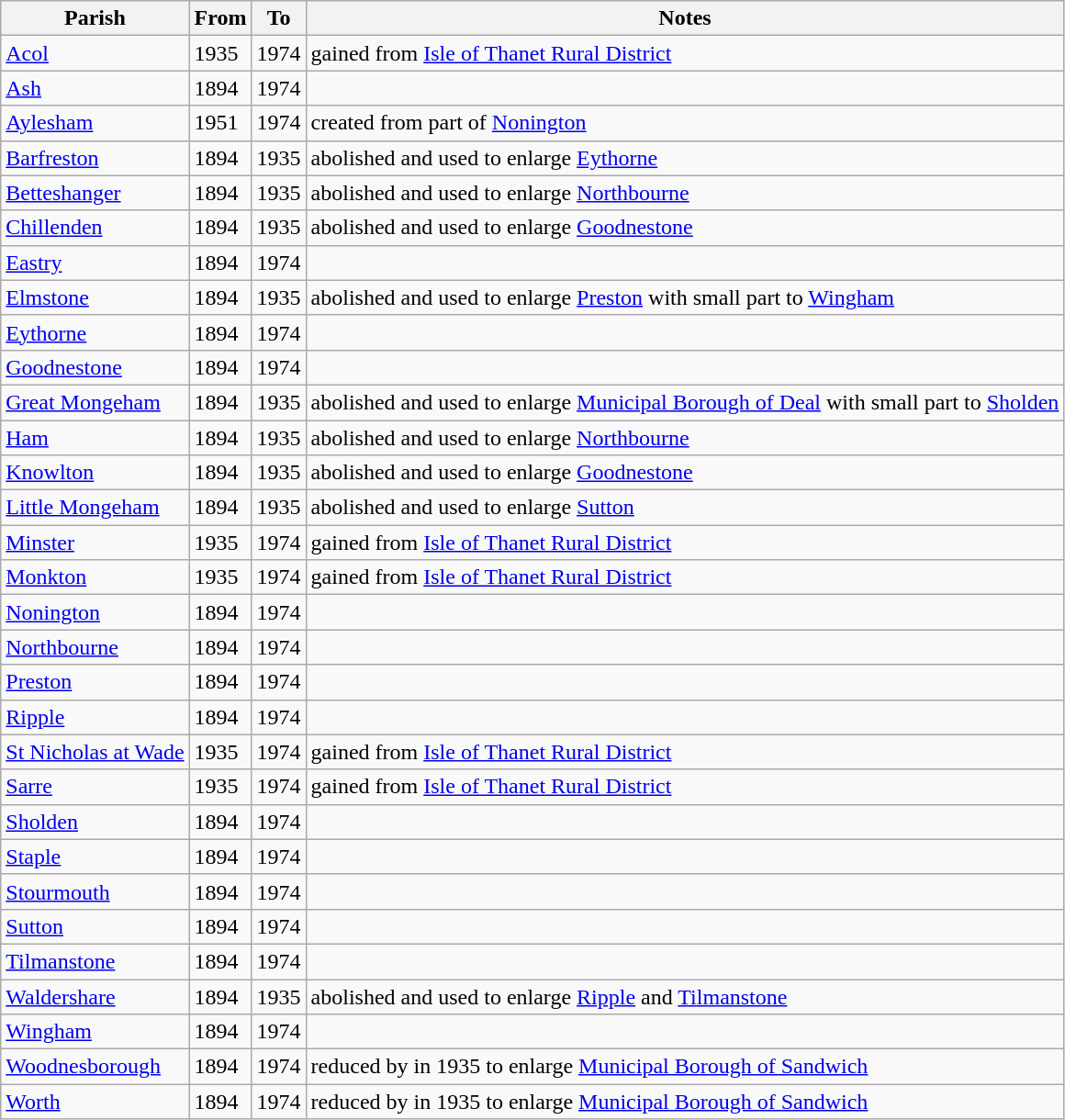<table class="wikitable sortable">
<tr>
<th>Parish</th>
<th>From</th>
<th>To</th>
<th>Notes</th>
</tr>
<tr>
<td><a href='#'>Acol</a></td>
<td>1935</td>
<td>1974</td>
<td>gained from <a href='#'>Isle of Thanet Rural District</a></td>
</tr>
<tr>
<td><a href='#'>Ash</a></td>
<td>1894</td>
<td>1974</td>
<td></td>
</tr>
<tr>
<td><a href='#'>Aylesham</a></td>
<td>1951</td>
<td>1974</td>
<td>created from part of <a href='#'>Nonington</a></td>
</tr>
<tr>
<td><a href='#'>Barfreston</a></td>
<td>1894</td>
<td>1935</td>
<td>abolished and used to enlarge <a href='#'>Eythorne</a></td>
</tr>
<tr>
<td><a href='#'>Betteshanger</a></td>
<td>1894</td>
<td>1935</td>
<td>abolished and used to enlarge <a href='#'>Northbourne</a></td>
</tr>
<tr>
<td><a href='#'>Chillenden</a></td>
<td>1894</td>
<td>1935</td>
<td>abolished and used to enlarge <a href='#'>Goodnestone</a></td>
</tr>
<tr>
<td><a href='#'>Eastry</a></td>
<td>1894</td>
<td>1974</td>
<td></td>
</tr>
<tr>
<td><a href='#'>Elmstone</a></td>
<td>1894</td>
<td>1935</td>
<td>abolished and used to enlarge <a href='#'>Preston</a> with small part to <a href='#'>Wingham</a></td>
</tr>
<tr>
<td><a href='#'>Eythorne</a></td>
<td>1894</td>
<td>1974</td>
<td></td>
</tr>
<tr>
<td><a href='#'>Goodnestone</a></td>
<td>1894</td>
<td>1974</td>
<td></td>
</tr>
<tr>
<td><a href='#'>Great Mongeham</a></td>
<td>1894</td>
<td>1935</td>
<td>abolished and used to enlarge <a href='#'>Municipal Borough of Deal</a> with small part to <a href='#'>Sholden</a></td>
</tr>
<tr>
<td><a href='#'>Ham</a></td>
<td>1894</td>
<td>1935</td>
<td>abolished and used to enlarge <a href='#'>Northbourne</a></td>
</tr>
<tr>
<td><a href='#'>Knowlton</a></td>
<td>1894</td>
<td>1935</td>
<td>abolished and used to enlarge <a href='#'>Goodnestone</a></td>
</tr>
<tr>
<td><a href='#'>Little Mongeham</a></td>
<td>1894</td>
<td>1935</td>
<td>abolished and used to enlarge <a href='#'>Sutton</a></td>
</tr>
<tr>
<td><a href='#'>Minster</a></td>
<td>1935</td>
<td>1974</td>
<td>gained from <a href='#'>Isle of Thanet Rural District</a></td>
</tr>
<tr>
<td><a href='#'>Monkton</a></td>
<td>1935</td>
<td>1974</td>
<td>gained from <a href='#'>Isle of Thanet Rural District</a></td>
</tr>
<tr>
<td><a href='#'>Nonington</a></td>
<td>1894</td>
<td>1974</td>
<td></td>
</tr>
<tr>
<td><a href='#'>Northbourne</a></td>
<td>1894</td>
<td>1974</td>
<td></td>
</tr>
<tr>
<td><a href='#'>Preston</a></td>
<td>1894</td>
<td>1974</td>
<td></td>
</tr>
<tr>
<td><a href='#'>Ripple</a></td>
<td>1894</td>
<td>1974</td>
<td></td>
</tr>
<tr>
<td><a href='#'>St Nicholas at Wade</a></td>
<td>1935</td>
<td>1974</td>
<td>gained from <a href='#'>Isle of Thanet Rural District</a></td>
</tr>
<tr>
<td><a href='#'>Sarre</a></td>
<td>1935</td>
<td>1974</td>
<td>gained from <a href='#'>Isle of Thanet Rural District</a></td>
</tr>
<tr>
<td><a href='#'>Sholden</a></td>
<td>1894</td>
<td>1974</td>
<td></td>
</tr>
<tr>
<td><a href='#'>Staple</a></td>
<td>1894</td>
<td>1974</td>
<td></td>
</tr>
<tr>
<td><a href='#'>Stourmouth</a></td>
<td>1894</td>
<td>1974</td>
<td></td>
</tr>
<tr>
<td><a href='#'>Sutton</a></td>
<td>1894</td>
<td>1974</td>
<td></td>
</tr>
<tr>
<td><a href='#'>Tilmanstone</a></td>
<td>1894</td>
<td>1974</td>
<td></td>
</tr>
<tr>
<td><a href='#'>Waldershare</a></td>
<td>1894</td>
<td>1935</td>
<td>abolished and used to enlarge <a href='#'>Ripple</a> and <a href='#'>Tilmanstone</a></td>
</tr>
<tr>
<td><a href='#'>Wingham</a></td>
<td>1894</td>
<td>1974</td>
<td></td>
</tr>
<tr>
<td><a href='#'>Woodnesborough</a></td>
<td>1894</td>
<td>1974</td>
<td>reduced by  in 1935 to enlarge <a href='#'>Municipal Borough of Sandwich</a></td>
</tr>
<tr>
<td><a href='#'>Worth</a></td>
<td>1894</td>
<td>1974</td>
<td>reduced by  in 1935 to enlarge <a href='#'>Municipal Borough of Sandwich</a></td>
</tr>
</table>
